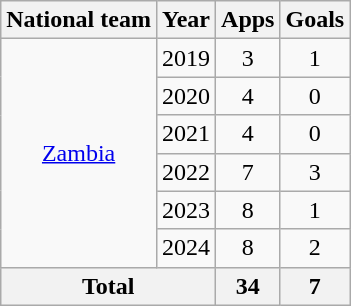<table class="wikitable" style="text-align:center">
<tr>
<th>National team</th>
<th>Year</th>
<th>Apps</th>
<th>Goals</th>
</tr>
<tr>
<td rowspan="6"><a href='#'>Zambia</a></td>
<td>2019</td>
<td>3</td>
<td>1</td>
</tr>
<tr>
<td>2020</td>
<td>4</td>
<td>0</td>
</tr>
<tr>
<td>2021</td>
<td>4</td>
<td>0</td>
</tr>
<tr>
<td>2022</td>
<td>7</td>
<td>3</td>
</tr>
<tr>
<td>2023</td>
<td>8</td>
<td>1</td>
</tr>
<tr>
<td>2024</td>
<td>8</td>
<td>2</td>
</tr>
<tr>
<th colspan="2">Total</th>
<th>34</th>
<th>7</th>
</tr>
</table>
